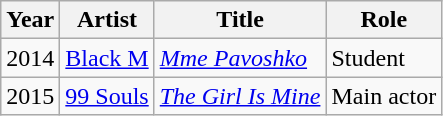<table class="wikitable sortable">
<tr>
<th>Year</th>
<th>Artist</th>
<th>Title</th>
<th>Role</th>
</tr>
<tr>
<td>2014</td>
<td><a href='#'>Black M</a></td>
<td><em><a href='#'>Mme Pavoshko</a></em></td>
<td>Student</td>
</tr>
<tr>
<td>2015</td>
<td><a href='#'>99 Souls</a></td>
<td><em><a href='#'>The Girl Is Mine</a></em></td>
<td>Main actor</td>
</tr>
</table>
